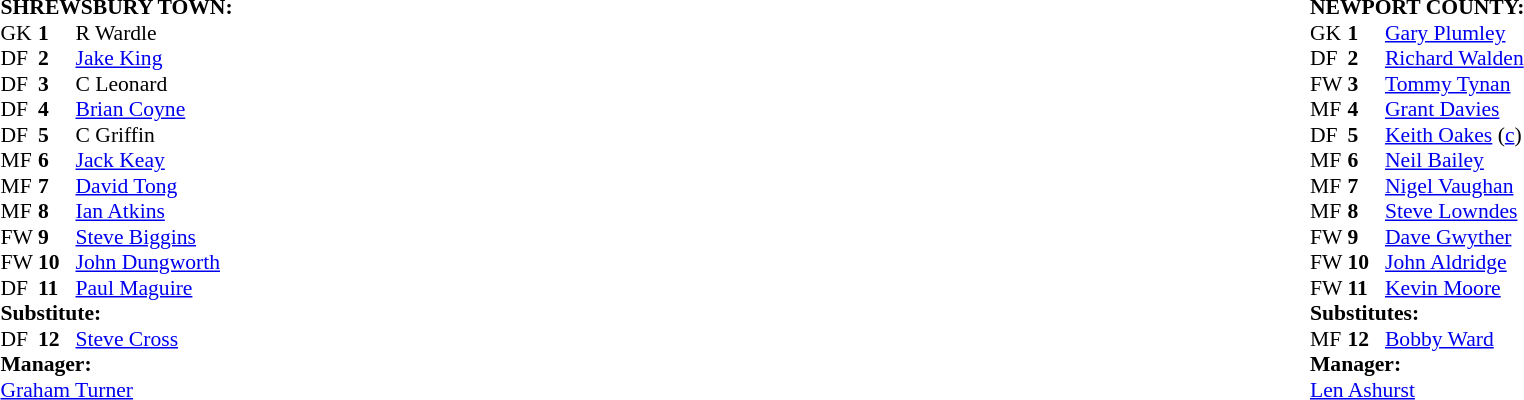<table width="100%">
<tr>
<td valign="top" width="50%"><br><table style="font-size: 90%" cellspacing="0" cellpadding="0">
<tr>
<td colspan="4"><strong>SHREWSBURY TOWN:</strong></td>
</tr>
<tr>
<th width="25"></th>
<th width="25"></th>
</tr>
<tr>
<td>GK</td>
<td><strong>1</strong></td>
<td> R Wardle</td>
</tr>
<tr>
<td>DF</td>
<td><strong>2</strong></td>
<td> <a href='#'>Jake King</a></td>
</tr>
<tr>
<td>DF</td>
<td><strong>3</strong></td>
<td> C Leonard</td>
</tr>
<tr>
<td>DF</td>
<td><strong>4</strong></td>
<td> <a href='#'>Brian Coyne</a></td>
</tr>
<tr>
<td>DF</td>
<td><strong>5</strong></td>
<td> C Griffin</td>
</tr>
<tr>
<td>MF</td>
<td><strong>6</strong></td>
<td> <a href='#'>Jack Keay</a></td>
</tr>
<tr>
<td>MF</td>
<td><strong>7</strong></td>
<td> <a href='#'>David Tong</a></td>
</tr>
<tr>
<td>MF</td>
<td><strong>8</strong></td>
<td> <a href='#'>Ian Atkins</a></td>
</tr>
<tr>
<td>FW</td>
<td><strong>9</strong></td>
<td> <a href='#'>Steve Biggins</a></td>
</tr>
<tr>
<td>FW</td>
<td><strong>10</strong></td>
<td> <a href='#'>John Dungworth</a></td>
</tr>
<tr>
<td>DF</td>
<td><strong>11</strong></td>
<td> <a href='#'>Paul Maguire</a></td>
</tr>
<tr>
<td colspan="4"><strong>Substitute:</strong></td>
</tr>
<tr>
<td>DF</td>
<td><strong>12</strong></td>
<td> <a href='#'>Steve Cross</a></td>
</tr>
<tr>
<td colspan="4"><strong>Manager:</strong></td>
</tr>
<tr>
<td colspan="4"> <a href='#'>Graham Turner</a></td>
</tr>
<tr>
</tr>
</table>
</td>
<td valign="top" width="50%"><br><table style="font-size: 90%" cellspacing="0" cellpadding="0" align="center">
<tr>
<td colspan="4"><strong>NEWPORT COUNTY:</strong></td>
</tr>
<tr>
<th width="25"></th>
<th width="25"></th>
</tr>
<tr>
<td>GK</td>
<td><strong>1</strong></td>
<td> <a href='#'>Gary Plumley</a></td>
</tr>
<tr>
<td>DF</td>
<td><strong>2</strong></td>
<td> <a href='#'>Richard Walden</a></td>
</tr>
<tr>
<td>FW</td>
<td><strong>3</strong></td>
<td> <a href='#'>Tommy Tynan</a></td>
</tr>
<tr>
<td>MF</td>
<td><strong>4</strong></td>
<td> <a href='#'>Grant Davies</a></td>
</tr>
<tr>
<td>DF</td>
<td><strong>5</strong></td>
<td> <a href='#'>Keith Oakes</a> (<a href='#'>c</a>)</td>
</tr>
<tr>
<td>MF</td>
<td><strong>6</strong></td>
<td> <a href='#'>Neil Bailey</a></td>
</tr>
<tr>
<td>MF</td>
<td><strong>7</strong></td>
<td> <a href='#'>Nigel Vaughan</a></td>
</tr>
<tr>
<td>MF</td>
<td><strong>8</strong></td>
<td> <a href='#'>Steve Lowndes</a></td>
</tr>
<tr>
<td>FW</td>
<td><strong>9</strong></td>
<td> <a href='#'>Dave Gwyther</a></td>
</tr>
<tr>
<td>FW</td>
<td><strong>10</strong></td>
<td> <a href='#'>John Aldridge</a></td>
</tr>
<tr>
<td>FW</td>
<td><strong>11</strong></td>
<td> <a href='#'>Kevin Moore</a></td>
</tr>
<tr>
<td colspan="4"><strong>Substitutes:</strong></td>
</tr>
<tr>
<td>MF</td>
<td><strong>12</strong></td>
<td> <a href='#'>Bobby Ward</a></td>
</tr>
<tr>
<td colspan="4"><strong>Manager:</strong></td>
</tr>
<tr>
<td colspan="4"> <a href='#'>Len Ashurst</a></td>
</tr>
</table>
</td>
</tr>
</table>
